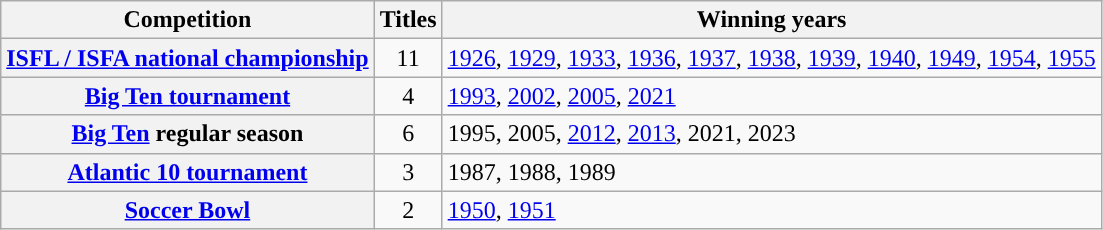<table class="wikitable"; style= "text-align:center">
<tr>
<th>Competition</th>
<th>Titles</th>
<th>Winning years</th>
</tr>
<tr>
<th><a href='#'>ISFL / ISFA national championship</a></th>
<td>11</td>
<td align=left><a href='#'>1926</a>, <a href='#'>1929</a>, <a href='#'>1933</a>, <a href='#'>1936</a>,  <a href='#'>1937</a>,  <a href='#'>1938</a>,  <a href='#'>1939</a>,  <a href='#'>1940</a>,  <a href='#'>1949</a>,  <a href='#'>1954</a>,  <a href='#'>1955</a></td>
</tr>
<tr>
<th><a href='#'>Big Ten tournament</a></th>
<td>4</td>
<td align=left><a href='#'>1993</a>, <a href='#'>2002</a>, <a href='#'>2005</a>, <a href='#'>2021</a></td>
</tr>
<tr>
<th><a href='#'>Big Ten</a> regular season</th>
<td>6</td>
<td align=left>1995, 2005, <a href='#'>2012</a>, <a href='#'>2013</a>, 2021, 2023</td>
</tr>
<tr>
<th><a href='#'>Atlantic 10 tournament</a></th>
<td>3</td>
<td align=left>1987, 1988, 1989</td>
</tr>
<tr>
<th><a href='#'>Soccer Bowl</a></th>
<td>2</td>
<td align=left><a href='#'>1950</a>, <a href='#'>1951</a></td>
</tr>
</table>
